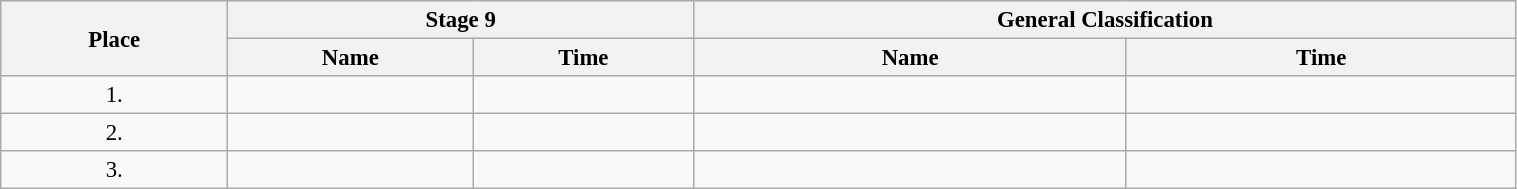<table class=wikitable style="font-size:95%" width="80%">
<tr>
<th rowspan="2">Place</th>
<th colspan="2">Stage 9</th>
<th colspan="2">General Classification</th>
</tr>
<tr>
<th>Name</th>
<th>Time</th>
<th>Name</th>
<th>Time</th>
</tr>
<tr>
<td align="center">1.</td>
<td></td>
<td></td>
<td></td>
<td></td>
</tr>
<tr>
<td align="center">2.</td>
<td></td>
<td></td>
<td></td>
<td></td>
</tr>
<tr>
<td align="center">3.</td>
<td></td>
<td></td>
<td></td>
<td></td>
</tr>
</table>
